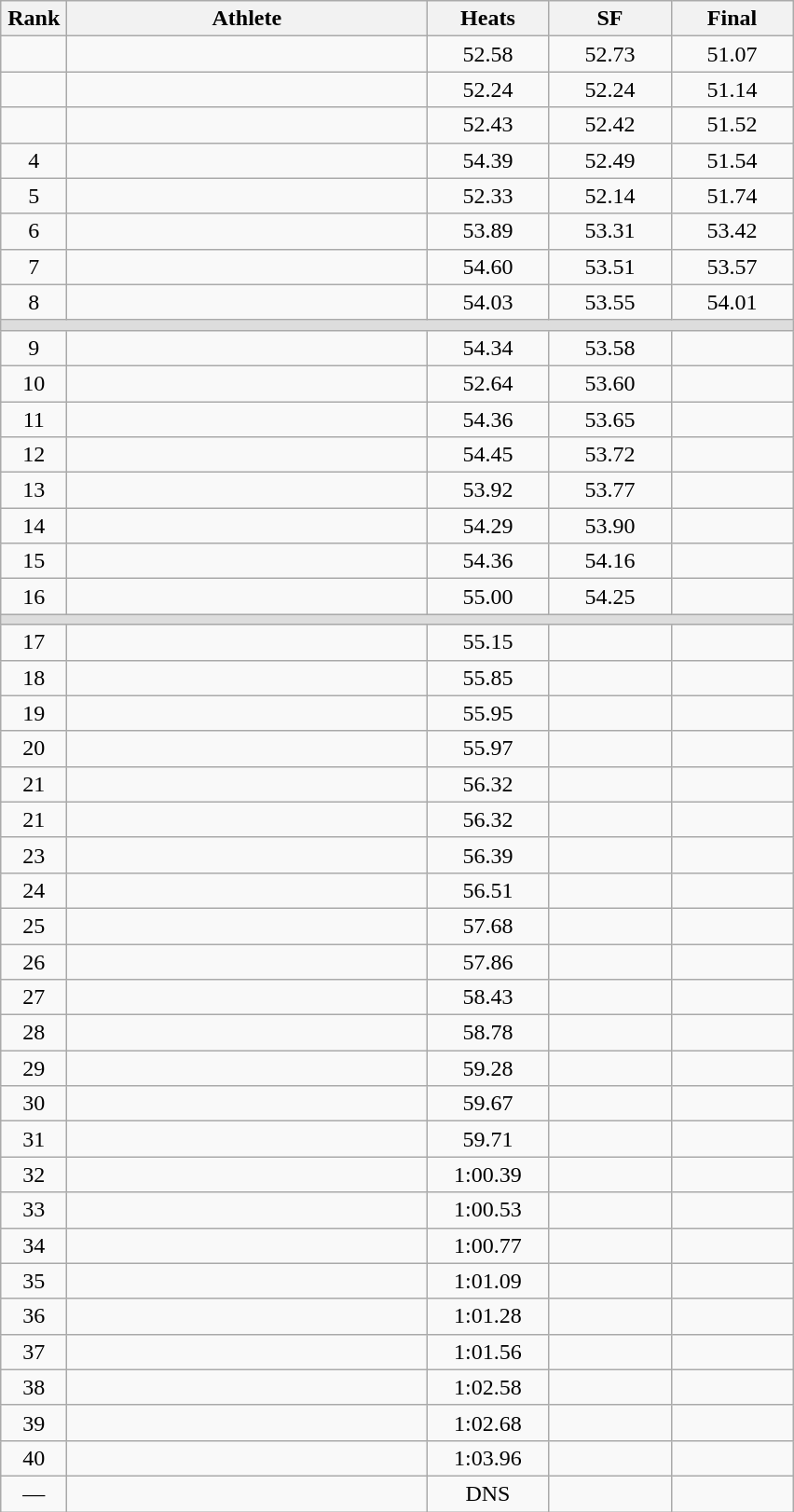<table class=wikitable style="text-align:center">
<tr>
<th width=40>Rank</th>
<th width=250>Athlete</th>
<th width=80>Heats</th>
<th width=80>SF</th>
<th width=80>Final</th>
</tr>
<tr>
<td></td>
<td align=left></td>
<td>52.58</td>
<td>52.73</td>
<td>51.07</td>
</tr>
<tr>
<td></td>
<td align=left></td>
<td>52.24</td>
<td>52.24</td>
<td>51.14</td>
</tr>
<tr>
<td></td>
<td align=left></td>
<td>52.43</td>
<td>52.42</td>
<td>51.52</td>
</tr>
<tr>
<td>4</td>
<td align=left></td>
<td>54.39</td>
<td>52.49</td>
<td>51.54</td>
</tr>
<tr>
<td>5</td>
<td align=left></td>
<td>52.33</td>
<td>52.14</td>
<td>51.74</td>
</tr>
<tr>
<td>6</td>
<td align=left></td>
<td>53.89</td>
<td>53.31</td>
<td>53.42</td>
</tr>
<tr>
<td>7</td>
<td align=left></td>
<td>54.60</td>
<td>53.51</td>
<td>53.57</td>
</tr>
<tr>
<td>8</td>
<td align=left></td>
<td>54.03</td>
<td>53.55</td>
<td>54.01</td>
</tr>
<tr bgcolor=#DDDDDD>
<td colspan=5></td>
</tr>
<tr>
<td>9</td>
<td align=left></td>
<td>54.34</td>
<td>53.58</td>
<td></td>
</tr>
<tr>
<td>10</td>
<td align=left></td>
<td>52.64</td>
<td>53.60</td>
<td></td>
</tr>
<tr>
<td>11</td>
<td align=left></td>
<td>54.36</td>
<td>53.65</td>
<td></td>
</tr>
<tr>
<td>12</td>
<td align=left></td>
<td>54.45</td>
<td>53.72</td>
<td></td>
</tr>
<tr>
<td>13</td>
<td align=left></td>
<td>53.92</td>
<td>53.77</td>
<td></td>
</tr>
<tr>
<td>14</td>
<td align=left></td>
<td>54.29</td>
<td>53.90</td>
<td></td>
</tr>
<tr>
<td>15</td>
<td align=left></td>
<td>54.36</td>
<td>54.16</td>
<td></td>
</tr>
<tr>
<td>16</td>
<td align=left></td>
<td>55.00</td>
<td>54.25</td>
<td></td>
</tr>
<tr bgcolor=#DDDDDD>
<td colspan=5></td>
</tr>
<tr>
<td>17</td>
<td align=left></td>
<td>55.15</td>
<td></td>
<td></td>
</tr>
<tr>
<td>18</td>
<td align=left></td>
<td>55.85</td>
<td></td>
<td></td>
</tr>
<tr>
<td>19</td>
<td align=left></td>
<td>55.95</td>
<td></td>
<td></td>
</tr>
<tr>
<td>20</td>
<td align=left></td>
<td>55.97</td>
<td></td>
<td></td>
</tr>
<tr>
<td>21</td>
<td align=left></td>
<td>56.32</td>
<td></td>
<td></td>
</tr>
<tr>
<td>21</td>
<td align=left></td>
<td>56.32</td>
<td></td>
<td></td>
</tr>
<tr>
<td>23</td>
<td align=left></td>
<td>56.39</td>
<td></td>
<td></td>
</tr>
<tr>
<td>24</td>
<td align=left></td>
<td>56.51</td>
<td></td>
<td></td>
</tr>
<tr>
<td>25</td>
<td align=left></td>
<td>57.68</td>
<td></td>
<td></td>
</tr>
<tr>
<td>26</td>
<td align=left></td>
<td>57.86</td>
<td></td>
<td></td>
</tr>
<tr>
<td>27</td>
<td align=left></td>
<td>58.43</td>
<td></td>
<td></td>
</tr>
<tr>
<td>28</td>
<td align=left></td>
<td>58.78</td>
<td></td>
<td></td>
</tr>
<tr>
<td>29</td>
<td align=left></td>
<td>59.28</td>
<td></td>
<td></td>
</tr>
<tr>
<td>30</td>
<td align=left></td>
<td>59.67</td>
<td></td>
<td></td>
</tr>
<tr>
<td>31</td>
<td align=left></td>
<td>59.71</td>
<td></td>
<td></td>
</tr>
<tr>
<td>32</td>
<td align=left></td>
<td>1:00.39</td>
<td></td>
<td></td>
</tr>
<tr>
<td>33</td>
<td align=left></td>
<td>1:00.53</td>
<td></td>
<td></td>
</tr>
<tr>
<td>34</td>
<td align=left></td>
<td>1:00.77</td>
<td></td>
<td></td>
</tr>
<tr>
<td>35</td>
<td align=left></td>
<td>1:01.09</td>
<td></td>
<td></td>
</tr>
<tr>
<td>36</td>
<td align=left></td>
<td>1:01.28</td>
<td></td>
<td></td>
</tr>
<tr>
<td>37</td>
<td align=left></td>
<td>1:01.56</td>
<td></td>
<td></td>
</tr>
<tr>
<td>38</td>
<td align=left></td>
<td>1:02.58</td>
<td></td>
<td></td>
</tr>
<tr>
<td>39</td>
<td align=left></td>
<td>1:02.68</td>
<td></td>
<td></td>
</tr>
<tr>
<td>40</td>
<td align=left></td>
<td>1:03.96</td>
<td></td>
<td></td>
</tr>
<tr>
<td>—</td>
<td align=left></td>
<td>DNS</td>
<td></td>
<td></td>
</tr>
</table>
